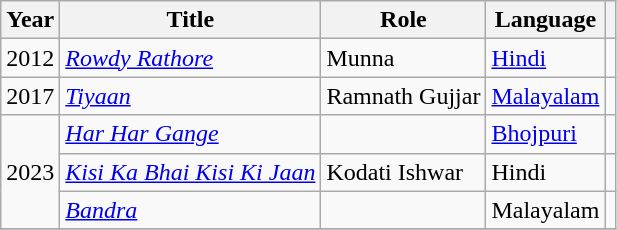<table class="wikitable sortable">
<tr>
<th>Year</th>
<th>Title</th>
<th>Role</th>
<th>Language</th>
<th class="unsortable" ></th>
</tr>
<tr>
<td>2012</td>
<td><em><a href='#'>Rowdy Rathore</a></em></td>
<td>Munna</td>
<td><a href='#'>Hindi</a></td>
<td></td>
</tr>
<tr>
<td>2017</td>
<td><em><a href='#'>Tiyaan</a></em></td>
<td>Ramnath Gujjar</td>
<td><a href='#'>Malayalam</a></td>
<td></td>
</tr>
<tr>
<td rowspan=3>2023</td>
<td><em><a href='#'>Har Har Gange</a></em></td>
<td></td>
<td><a href='#'>Bhojpuri</a></td>
<td></td>
</tr>
<tr>
<td><em><a href='#'>Kisi Ka Bhai Kisi Ki Jaan</a></em></td>
<td>Kodati Ishwar</td>
<td>Hindi</td>
<td></td>
</tr>
<tr>
<td><em><a href='#'>Bandra</a></em></td>
<td></td>
<td>Malayalam</td>
<td></td>
</tr>
<tr>
</tr>
</table>
